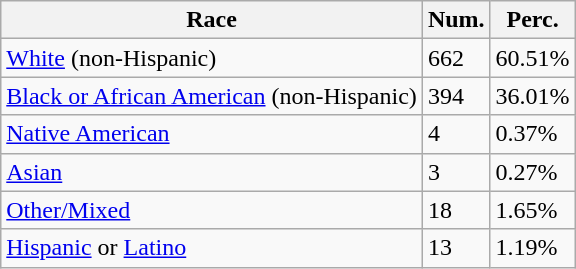<table class="wikitable">
<tr>
<th>Race</th>
<th>Num.</th>
<th>Perc.</th>
</tr>
<tr>
<td><a href='#'>White</a> (non-Hispanic)</td>
<td>662</td>
<td>60.51%</td>
</tr>
<tr>
<td><a href='#'>Black or African American</a> (non-Hispanic)</td>
<td>394</td>
<td>36.01%</td>
</tr>
<tr>
<td><a href='#'>Native American</a></td>
<td>4</td>
<td>0.37%</td>
</tr>
<tr>
<td><a href='#'>Asian</a></td>
<td>3</td>
<td>0.27%</td>
</tr>
<tr>
<td><a href='#'>Other/Mixed</a></td>
<td>18</td>
<td>1.65%</td>
</tr>
<tr>
<td><a href='#'>Hispanic</a> or <a href='#'>Latino</a></td>
<td>13</td>
<td>1.19%</td>
</tr>
</table>
